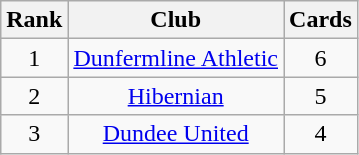<table class="wikitable" style="text-align:center">
<tr>
<th>Rank</th>
<th>Club</th>
<th>Cards</th>
</tr>
<tr>
<td>1</td>
<td><a href='#'>Dunfermline Athletic</a></td>
<td>6</td>
</tr>
<tr>
<td>2</td>
<td><a href='#'>Hibernian</a></td>
<td>5</td>
</tr>
<tr>
<td>3</td>
<td><a href='#'>Dundee United</a></td>
<td>4</td>
</tr>
</table>
